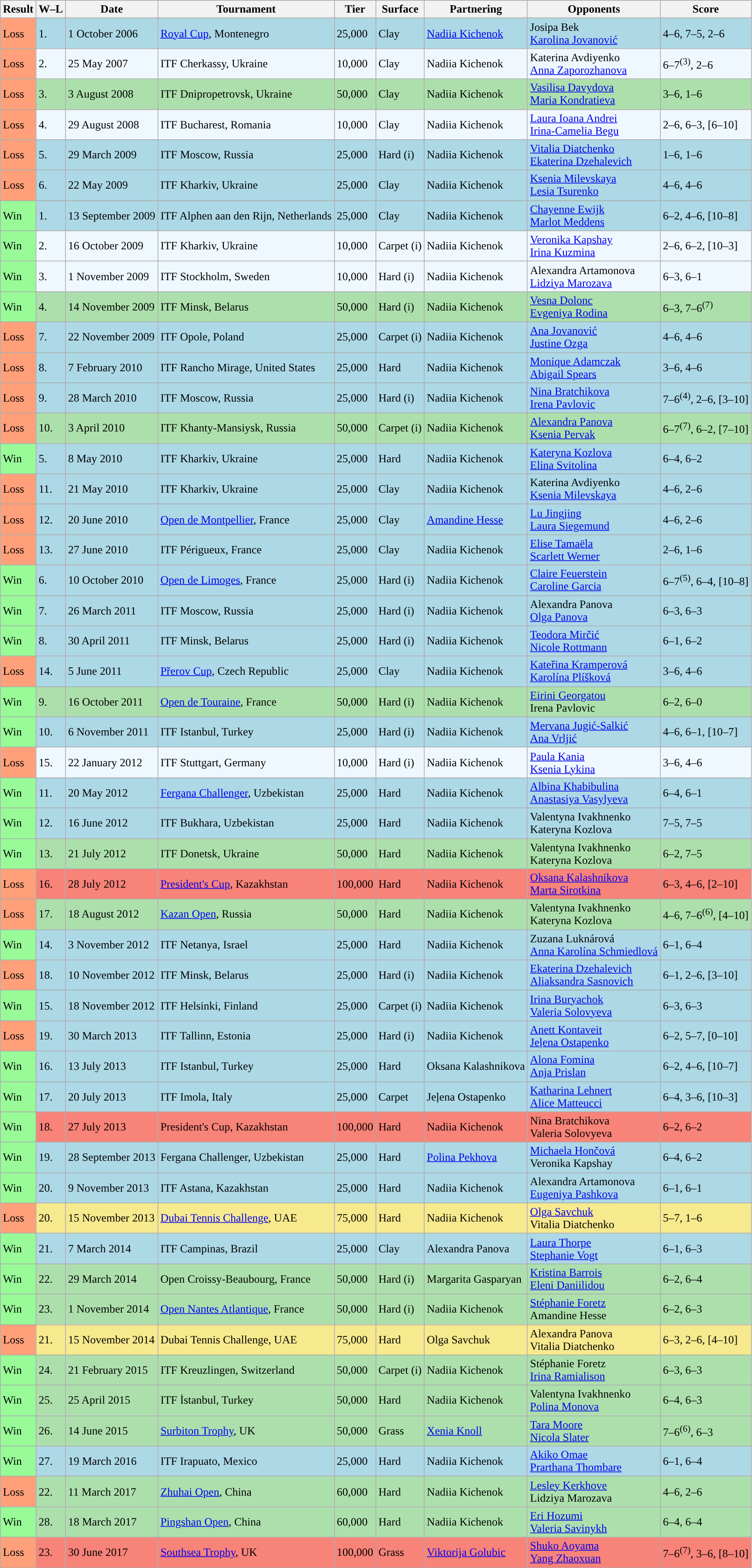<table class="sortable wikitable">
<tr>
<th>Result</th>
<th class="unsortable">W–L</th>
<th>Date</th>
<th>Tournament</th>
<th>Tier</th>
<th>Surface</th>
<th>Partnering</th>
<th>Opponents</th>
<th class="unsortable">Score</th>
</tr>
<tr style="background:lightblue;">
<td style="background:#ffa07a;">Loss</td>
<td>1.</td>
<td>1 October 2006</td>
<td><a href='#'>Royal Cup</a>, Montenegro</td>
<td>25,000</td>
<td>Clay</td>
<td> <a href='#'>Nadiia Kichenok</a></td>
<td> Josipa Bek <br>  <a href='#'>Karolina Jovanović</a></td>
<td>4–6, 7–5, 2–6</td>
</tr>
<tr style="background:#f0f8ff;">
<td style="background:#ffa07a;">Loss</td>
<td>2.</td>
<td>25 May 2007</td>
<td>ITF Cherkassy, Ukraine</td>
<td>10,000</td>
<td>Clay</td>
<td> Nadiia Kichenok</td>
<td> Katerina Avdiyenko <br>  <a href='#'>Anna Zaporozhanova</a></td>
<td>6–7<sup>(3)</sup>, 2–6</td>
</tr>
<tr style="background:#addfad;">
<td style="background:#ffa07a;">Loss</td>
<td>3.</td>
<td>3 August 2008</td>
<td>ITF Dnipropetrovsk, Ukraine</td>
<td>50,000</td>
<td>Clay</td>
<td> Nadiia Kichenok</td>
<td> <a href='#'>Vasilisa Davydova</a> <br>  <a href='#'>Maria Kondratieva</a></td>
<td>3–6, 1–6</td>
</tr>
<tr style="background:#f0f8ff;">
<td style="background:#ffa07a;">Loss</td>
<td>4.</td>
<td>29 August 2008</td>
<td>ITF Bucharest, Romania</td>
<td>10,000</td>
<td>Clay</td>
<td> Nadiia Kichenok</td>
<td> <a href='#'>Laura Ioana Andrei</a> <br>  <a href='#'>Irina-Camelia Begu</a></td>
<td>2–6, 6–3, [6–10]</td>
</tr>
<tr style="background:lightblue;">
<td style="background:#ffa07a;">Loss</td>
<td>5.</td>
<td>29 March 2009</td>
<td>ITF Moscow, Russia</td>
<td>25,000</td>
<td>Hard (i)</td>
<td> Nadiia Kichenok</td>
<td> <a href='#'>Vitalia Diatchenko</a> <br>  <a href='#'>Ekaterina Dzehalevich</a></td>
<td>1–6, 1–6</td>
</tr>
<tr style="background:lightblue;">
<td style="background:#ffa07a;">Loss</td>
<td>6.</td>
<td>22 May 2009</td>
<td>ITF Kharkiv, Ukraine</td>
<td>25,000</td>
<td>Clay</td>
<td> Nadiia Kichenok</td>
<td> <a href='#'>Ksenia Milevskaya</a> <br>  <a href='#'>Lesia Tsurenko</a></td>
<td>4–6, 4–6</td>
</tr>
<tr style="background:lightblue;">
<td style="background:#98fb98;">Win</td>
<td>1.</td>
<td>13 September 2009</td>
<td>ITF Alphen aan den Rijn, Netherlands</td>
<td>25,000</td>
<td>Clay</td>
<td> Nadiia Kichenok</td>
<td> <a href='#'>Chayenne Ewijk</a> <br>  <a href='#'>Marlot Meddens</a></td>
<td>6–2, 4–6, [10–8]</td>
</tr>
<tr style="background:#f0f8ff;">
<td style="background:#98fb98;">Win</td>
<td>2.</td>
<td>16 October 2009</td>
<td>ITF Kharkiv, Ukraine</td>
<td>10,000</td>
<td>Carpet (i)</td>
<td> Nadiia Kichenok</td>
<td> <a href='#'>Veronika Kapshay</a> <br>  <a href='#'>Irina Kuzmina</a></td>
<td>2–6, 6–2, [10–3]</td>
</tr>
<tr style="background:#f0f8ff;">
<td style="background:#98fb98;">Win</td>
<td>3.</td>
<td>1 November 2009</td>
<td>ITF Stockholm, Sweden</td>
<td>10,000</td>
<td>Hard (i)</td>
<td> Nadiia Kichenok</td>
<td> Alexandra Artamonova <br>  <a href='#'>Lidziya Marozava</a></td>
<td>6–3, 6–1</td>
</tr>
<tr style="background:#addfad;">
<td style="background:#98fb98;">Win</td>
<td>4.</td>
<td>14 November 2009</td>
<td>ITF Minsk, Belarus</td>
<td>50,000</td>
<td>Hard (i)</td>
<td> Nadiia Kichenok</td>
<td> <a href='#'>Vesna Dolonc</a> <br>  <a href='#'>Evgeniya Rodina</a></td>
<td>6–3, 7–6<sup>(7)</sup></td>
</tr>
<tr style="background:lightblue;">
<td style="background:#ffa07a;">Loss</td>
<td>7.</td>
<td>22 November 2009</td>
<td>ITF Opole, Poland</td>
<td>25,000</td>
<td>Carpet (i)</td>
<td> Nadiia Kichenok</td>
<td> <a href='#'>Ana Jovanović</a> <br>  <a href='#'>Justine Ozga</a></td>
<td>4–6, 4–6</td>
</tr>
<tr style="background:lightblue;">
<td style="background:#ffa07a;">Loss</td>
<td>8.</td>
<td>7 February 2010</td>
<td>ITF Rancho Mirage, United States</td>
<td>25,000</td>
<td>Hard</td>
<td> Nadiia Kichenok</td>
<td> <a href='#'>Monique Adamczak</a> <br>  <a href='#'>Abigail Spears</a></td>
<td>3–6, 4–6</td>
</tr>
<tr style="background:lightblue;">
<td style="background:#ffa07a;">Loss</td>
<td>9.</td>
<td>28 March 2010</td>
<td>ITF Moscow, Russia</td>
<td>25,000</td>
<td>Hard (i)</td>
<td> Nadiia Kichenok</td>
<td> <a href='#'>Nina Bratchikova</a> <br>  <a href='#'>Irena Pavlovic</a></td>
<td>7–6<sup>(4)</sup>, 2–6, [3–10]</td>
</tr>
<tr style="background:#addfad;">
<td style="background:#ffa07a;">Loss</td>
<td>10.</td>
<td>3 April 2010</td>
<td>ITF Khanty-Mansiysk, Russia</td>
<td>50,000</td>
<td>Carpet (i)</td>
<td> Nadiia Kichenok</td>
<td> <a href='#'>Alexandra Panova</a> <br>  <a href='#'>Ksenia Pervak</a></td>
<td>6–7<sup>(7)</sup>, 6–2, [7–10]</td>
</tr>
<tr style="background:lightblue;">
<td style="background:#98fb98;">Win</td>
<td>5.</td>
<td>8 May 2010</td>
<td>ITF Kharkiv, Ukraine</td>
<td>25,000</td>
<td>Hard</td>
<td> Nadiia Kichenok</td>
<td> <a href='#'>Kateryna Kozlova</a> <br>  <a href='#'>Elina Svitolina</a></td>
<td>6–4, 6–2</td>
</tr>
<tr style="background:lightblue;">
<td style="background:#ffa07a;">Loss</td>
<td>11.</td>
<td>21 May 2010</td>
<td>ITF Kharkiv, Ukraine</td>
<td>25,000</td>
<td>Clay</td>
<td> Nadiia Kichenok</td>
<td> Katerina Avdiyenko <br>  <a href='#'>Ksenia Milevskaya</a></td>
<td>4–6, 2–6</td>
</tr>
<tr style="background:lightblue;">
<td style="background:#ffa07a;">Loss</td>
<td>12.</td>
<td>20 June 2010</td>
<td><a href='#'>Open de Montpellier</a>, France</td>
<td>25,000</td>
<td>Clay</td>
<td> <a href='#'>Amandine Hesse</a></td>
<td> <a href='#'>Lu Jingjing</a> <br>  <a href='#'>Laura Siegemund</a></td>
<td>4–6, 2–6</td>
</tr>
<tr style="background:lightblue;">
<td style="background:#ffa07a;">Loss</td>
<td>13.</td>
<td>27 June 2010</td>
<td>ITF Périgueux, France</td>
<td>25,000</td>
<td>Clay</td>
<td> Nadiia Kichenok</td>
<td> <a href='#'>Elise Tamaëla</a> <br>  <a href='#'>Scarlett Werner</a></td>
<td>2–6, 1–6</td>
</tr>
<tr style="background:lightblue;">
<td style="background:#98fb98;">Win</td>
<td>6.</td>
<td>10 October 2010</td>
<td><a href='#'>Open de Limoges</a>, France</td>
<td>25,000</td>
<td>Hard (i)</td>
<td> Nadiia Kichenok</td>
<td> <a href='#'>Claire Feuerstein</a> <br>  <a href='#'>Caroline Garcia</a></td>
<td>6–7<sup>(5)</sup>, 6–4, [10–8]</td>
</tr>
<tr style="background:lightblue;">
<td style="background:#98fb98;">Win</td>
<td>7.</td>
<td>26 March 2011</td>
<td>ITF Moscow, Russia</td>
<td>25,000</td>
<td>Hard (i)</td>
<td> Nadiia Kichenok</td>
<td> Alexandra Panova <br>  <a href='#'>Olga Panova</a></td>
<td>6–3, 6–3</td>
</tr>
<tr style="background:lightblue;">
<td style="background:#98fb98;">Win</td>
<td>8.</td>
<td>30 April 2011</td>
<td>ITF Minsk, Belarus</td>
<td>25,000</td>
<td>Hard (i)</td>
<td> Nadiia Kichenok</td>
<td> <a href='#'>Teodora Mirčić</a> <br>  <a href='#'>Nicole Rottmann</a></td>
<td>6–1, 6–2</td>
</tr>
<tr style="background:lightblue;">
<td style="background:#ffa07a;">Loss</td>
<td>14.</td>
<td>5 June 2011</td>
<td><a href='#'>Přerov Cup</a>, Czech Republic</td>
<td>25,000</td>
<td>Clay</td>
<td> Nadiia Kichenok</td>
<td> <a href='#'>Kateřina Kramperová</a> <br>  <a href='#'>Karolína Plíšková</a></td>
<td>3–6, 4–6</td>
</tr>
<tr style="background:#addfad;">
<td style="background:#98fb98;">Win</td>
<td>9.</td>
<td>16 October 2011</td>
<td><a href='#'>Open de Touraine</a>, France</td>
<td>50,000</td>
<td>Hard (i)</td>
<td> Nadiia Kichenok</td>
<td> <a href='#'>Eirini Georgatou</a> <br>  Irena Pavlovic</td>
<td>6–2, 6–0</td>
</tr>
<tr style="background:lightblue;">
<td style="background:#98fb98;">Win</td>
<td>10.</td>
<td>6 November 2011</td>
<td>ITF Istanbul, Turkey</td>
<td>25,000</td>
<td>Hard (i)</td>
<td> Nadiia Kichenok</td>
<td> <a href='#'>Mervana Jugić-Salkić</a> <br>  <a href='#'>Ana Vrljić</a></td>
<td>4–6, 6–1, [10–7]</td>
</tr>
<tr style="background:#f0f8ff;">
<td style="background:#ffa07a;">Loss</td>
<td>15.</td>
<td>22 January 2012</td>
<td>ITF Stuttgart, Germany</td>
<td>10,000</td>
<td>Hard (i)</td>
<td> Nadiia Kichenok</td>
<td> <a href='#'>Paula Kania</a> <br>  <a href='#'>Ksenia Lykina</a></td>
<td>3–6, 4–6</td>
</tr>
<tr style="background:lightblue;">
<td style="background:#98fb98;">Win</td>
<td>11.</td>
<td>20 May 2012</td>
<td><a href='#'>Fergana Challenger</a>, Uzbekistan</td>
<td>25,000</td>
<td>Hard</td>
<td> Nadiia Kichenok</td>
<td> <a href='#'>Albina Khabibulina</a> <br>  <a href='#'>Anastasiya Vasylyeva</a></td>
<td>6–4, 6–1</td>
</tr>
<tr style="background:lightblue;">
<td style="background:#98fb98;">Win</td>
<td>12.</td>
<td>16 June 2012</td>
<td>ITF Bukhara, Uzbekistan</td>
<td>25,000</td>
<td>Hard</td>
<td> Nadiia Kichenok</td>
<td> Valentyna Ivakhnenko <br>  Kateryna Kozlova</td>
<td>7–5, 7–5</td>
</tr>
<tr style="background:#addfad;">
<td style="background:#98fb98;">Win</td>
<td>13.</td>
<td>21 July 2012</td>
<td>ITF Donetsk, Ukraine</td>
<td>50,000</td>
<td>Hard</td>
<td> Nadiia Kichenok</td>
<td> Valentyna Ivakhnenko <br>  Kateryna Kozlova</td>
<td>6–2, 7–5</td>
</tr>
<tr style="background:#f88379;">
<td style="background:#ffa07a;">Loss</td>
<td>16.</td>
<td>28 July 2012</td>
<td><a href='#'>President's Cup</a>, Kazakhstan</td>
<td>100,000</td>
<td>Hard</td>
<td> Nadiia Kichenok</td>
<td> <a href='#'>Oksana Kalashnikova</a> <br>  <a href='#'>Marta Sirotkina</a></td>
<td>6–3, 4–6, [2–10]</td>
</tr>
<tr style="background:#addfad;">
<td style="background:#ffa07a;">Loss</td>
<td>17.</td>
<td>18 August 2012</td>
<td><a href='#'>Kazan Open</a>, Russia</td>
<td>50,000</td>
<td>Hard</td>
<td> Nadiia Kichenok</td>
<td> Valentyna Ivakhnenko <br>  Kateryna Kozlova</td>
<td>4–6, 7–6<sup>(6)</sup>, [4–10]</td>
</tr>
<tr style="background:lightblue;">
<td style="background:#98fb98;">Win</td>
<td>14.</td>
<td>3 November 2012</td>
<td>ITF Netanya, Israel</td>
<td>25,000</td>
<td>Hard</td>
<td> Nadiia Kichenok</td>
<td> Zuzana Luknárová <br>  <a href='#'>Anna Karolína Schmiedlová</a></td>
<td>6–1, 6–4</td>
</tr>
<tr style="background:lightblue;">
<td style="background:#ffa07a;">Loss</td>
<td>18.</td>
<td>10 November 2012</td>
<td>ITF Minsk, Belarus</td>
<td>25,000</td>
<td>Hard (i)</td>
<td> Nadiia Kichenok</td>
<td> <a href='#'>Ekaterina Dzehalevich</a> <br>  <a href='#'>Aliaksandra Sasnovich</a></td>
<td>6–1, 2–6, [3–10]</td>
</tr>
<tr style="background:lightblue;">
<td style="background:#98fb98;">Win</td>
<td>15.</td>
<td>18 November 2012</td>
<td>ITF Helsinki, Finland</td>
<td>25,000</td>
<td>Carpet (i)</td>
<td> Nadiia Kichenok</td>
<td> <a href='#'>Irina Buryachok</a> <br>  <a href='#'>Valeria Solovyeva</a></td>
<td>6–3, 6–3</td>
</tr>
<tr style="background:lightblue;">
<td style="background:#ffa07a;">Loss</td>
<td>19.</td>
<td>30 March 2013</td>
<td>ITF Tallinn, Estonia</td>
<td>25,000</td>
<td>Hard (i)</td>
<td> Nadiia Kichenok</td>
<td> <a href='#'>Anett Kontaveit</a> <br>  <a href='#'>Jeļena Ostapenko</a></td>
<td>6–2, 5–7, [0–10]</td>
</tr>
<tr style="background:lightblue;">
<td style="background:#98fb98;">Win</td>
<td>16.</td>
<td>13 July 2013</td>
<td>ITF Istanbul, Turkey</td>
<td>25,000</td>
<td>Hard</td>
<td> Oksana Kalashnikova</td>
<td> <a href='#'>Alona Fomina</a> <br>  <a href='#'>Anja Prislan</a></td>
<td>6–2, 4–6, [10–7]</td>
</tr>
<tr style="background:lightblue;">
<td style="background:#98fb98;">Win</td>
<td>17.</td>
<td>20 July 2013</td>
<td>ITF Imola, Italy</td>
<td>25,000</td>
<td>Carpet</td>
<td> Jeļena Ostapenko</td>
<td> <a href='#'>Katharina Lehnert</a> <br>  <a href='#'>Alice Matteucci</a></td>
<td>6–4, 3–6, [10–3]</td>
</tr>
<tr style="background:#f88379;">
<td style="background:#98fb98;">Win</td>
<td>18.</td>
<td>27 July 2013</td>
<td>President's Cup, Kazakhstan</td>
<td>100,000</td>
<td>Hard</td>
<td> Nadiia Kichenok</td>
<td> Nina Bratchikova <br>  Valeria Solovyeva</td>
<td>6–2, 6–2</td>
</tr>
<tr style="background:lightblue;">
<td style="background:#98fb98;">Win</td>
<td>19.</td>
<td>28 September 2013</td>
<td>Fergana Challenger, Uzbekistan</td>
<td>25,000</td>
<td>Hard</td>
<td> <a href='#'>Polina Pekhova</a></td>
<td> <a href='#'>Michaela Hončová</a> <br>  Veronika Kapshay</td>
<td>6–4, 6–2</td>
</tr>
<tr style="background:lightblue;">
<td style="background:#98fb98;">Win</td>
<td>20.</td>
<td>9 November 2013</td>
<td>ITF Astana, Kazakhstan</td>
<td>25,000</td>
<td>Hard</td>
<td> Nadiia Kichenok</td>
<td> Alexandra Artamonova <br>  <a href='#'>Eugeniya Pashkova</a></td>
<td>6–1, 6–1</td>
</tr>
<tr style="background:#f7e98e;">
<td style="background:#ffa07a;">Loss</td>
<td>20.</td>
<td>15 November 2013</td>
<td><a href='#'>Dubai Tennis Challenge</a>, UAE</td>
<td>75,000</td>
<td>Hard</td>
<td> Nadiia Kichenok</td>
<td> <a href='#'>Olga Savchuk</a> <br>  Vitalia Diatchenko</td>
<td>5–7, 1–6</td>
</tr>
<tr style="background:lightblue;">
<td style="background:#98fb98;">Win</td>
<td>21.</td>
<td>7 March 2014</td>
<td>ITF Campinas, Brazil</td>
<td>25,000</td>
<td>Clay</td>
<td> Alexandra Panova</td>
<td> <a href='#'>Laura Thorpe</a> <br>  <a href='#'>Stephanie Vogt</a></td>
<td>6–1, 6–3</td>
</tr>
<tr style="background:#addfad;">
<td style="background:#98fb98;">Win</td>
<td>22.</td>
<td>29 March 2014</td>
<td>Open Croissy-Beaubourg, France</td>
<td>50,000</td>
<td>Hard (i)</td>
<td> Margarita Gasparyan</td>
<td> <a href='#'>Kristina Barrois</a> <br>  <a href='#'>Eleni Daniilidou</a></td>
<td>6–2, 6–4</td>
</tr>
<tr style="background:#addfad;">
<td style="background:#98fb98;">Win</td>
<td>23.</td>
<td>1 November 2014</td>
<td><a href='#'>Open Nantes Atlantique</a>, France</td>
<td>50,000</td>
<td>Hard (i)</td>
<td> Nadiia Kichenok</td>
<td> <a href='#'>Stéphanie Foretz</a> <br>  Amandine Hesse</td>
<td>6–2, 6–3</td>
</tr>
<tr style="background:#f7e98e;">
<td style="background:#ffa07a;">Loss</td>
<td>21.</td>
<td>15 November 2014</td>
<td>Dubai Tennis Challenge, UAE</td>
<td>75,000</td>
<td>Hard</td>
<td> Olga Savchuk</td>
<td> Alexandra Panova <br>  Vitalia Diatchenko</td>
<td>6–3, 2–6, [4–10]</td>
</tr>
<tr style="background:#addfad;">
<td style="background:#98fb98;">Win</td>
<td>24.</td>
<td>21 February 2015</td>
<td>ITF Kreuzlingen, Switzerland</td>
<td>50,000</td>
<td>Carpet (i)</td>
<td> Nadiia Kichenok</td>
<td> Stéphanie Foretz <br>  <a href='#'>Irina Ramialison</a></td>
<td>6–3, 6–3</td>
</tr>
<tr style="background:#addfad;">
<td style="background:#98fb98;">Win</td>
<td>25.</td>
<td>25 April 2015</td>
<td>ITF İstanbul, Turkey</td>
<td>50,000</td>
<td>Hard</td>
<td> Nadiia Kichenok</td>
<td> Valentyna Ivakhnenko <br>  <a href='#'>Polina Monova</a></td>
<td>6–4, 6–3</td>
</tr>
<tr style="background:#addfad;">
<td style="background:#98fb98;">Win</td>
<td>26.</td>
<td>14 June 2015</td>
<td><a href='#'>Surbiton Trophy</a>, UK</td>
<td>50,000</td>
<td>Grass</td>
<td> <a href='#'>Xenia Knoll</a></td>
<td> <a href='#'>Tara Moore</a> <br>  <a href='#'>Nicola Slater</a></td>
<td>7–6<sup>(6)</sup>, 6–3</td>
</tr>
<tr style="background:lightblue;">
<td style="background:#98fb98;">Win</td>
<td>27.</td>
<td>19 March 2016</td>
<td>ITF Irapuato, Mexico</td>
<td>25,000</td>
<td>Hard</td>
<td> Nadiia Kichenok</td>
<td> <a href='#'>Akiko Omae</a> <br>  <a href='#'>Prarthana Thombare</a></td>
<td>6–1, 6–4</td>
</tr>
<tr style="background:#addfad;">
<td style="background:#FFA07A">Loss</td>
<td>22.</td>
<td>11 March 2017</td>
<td><a href='#'>Zhuhai Open</a>, China</td>
<td>60,000</td>
<td>Hard</td>
<td> Nadiia Kichenok</td>
<td> <a href='#'>Lesley Kerkhove</a> <br>  Lidziya Marozava</td>
<td>4–6, 2–6</td>
</tr>
<tr style="background:#addfad;">
<td style="background:#98fb98;">Win</td>
<td>28.</td>
<td>18 March 2017</td>
<td><a href='#'>Pingshan Open</a>, China</td>
<td>60,000</td>
<td>Hard</td>
<td> Nadiia Kichenok</td>
<td> <a href='#'>Eri Hozumi</a> <br>  <a href='#'>Valeria Savinykh</a></td>
<td>6–4, 6–4</td>
</tr>
<tr style="background:#f88379;">
<td style="background:#ffa07a;">Loss</td>
<td>23.</td>
<td>30 June 2017</td>
<td><a href='#'>Southsea Trophy</a>, UK</td>
<td>100,000</td>
<td>Grass</td>
<td> <a href='#'>Viktorija Golubic</a></td>
<td> <a href='#'>Shuko Aoyama</a> <br>  <a href='#'>Yang Zhaoxuan</a></td>
<td>7–6<sup>(7)</sup>, 3–6, [8–10]</td>
</tr>
</table>
